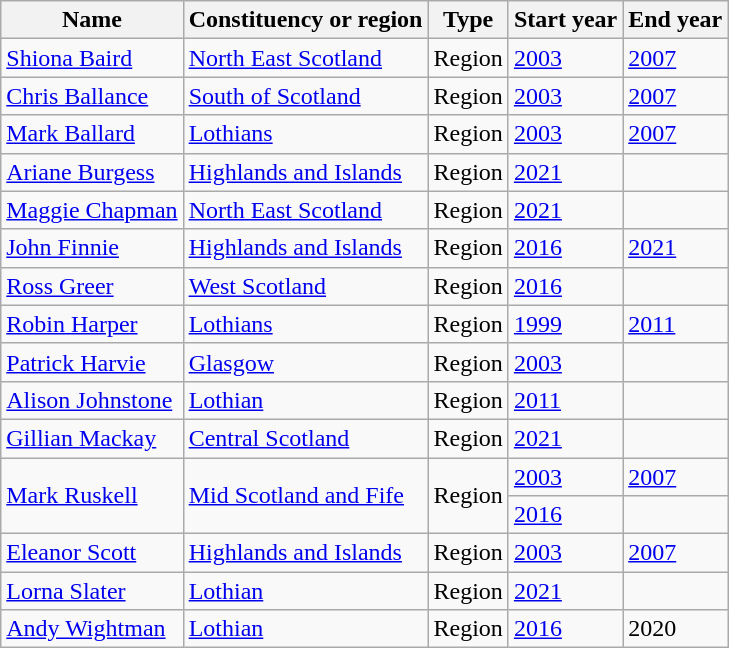<table class="wikitable sortable">
<tr>
<th>Name</th>
<th>Constituency or region</th>
<th>Type</th>
<th>Start year</th>
<th>End year</th>
</tr>
<tr>
<td data-sort-value="Baird, Shiona"><a href='#'>Shiona Baird</a></td>
<td><a href='#'>North East Scotland</a></td>
<td>Region</td>
<td><a href='#'>2003</a></td>
<td><a href='#'>2007</a></td>
</tr>
<tr>
<td data-sort-value="Ballance, Chris"><a href='#'>Chris Ballance</a></td>
<td><a href='#'>South of Scotland</a></td>
<td>Region</td>
<td><a href='#'>2003</a></td>
<td><a href='#'>2007</a></td>
</tr>
<tr>
<td data-sort-value="Ballard, Mark"><a href='#'>Mark Ballard</a></td>
<td><a href='#'>Lothians</a></td>
<td>Region</td>
<td><a href='#'>2003</a></td>
<td><a href='#'>2007</a></td>
</tr>
<tr>
<td data-sort-value="Burgess, Ariane"><a href='#'>Ariane Burgess</a></td>
<td><a href='#'>Highlands and Islands</a></td>
<td>Region</td>
<td><a href='#'>2021</a></td>
<td></td>
</tr>
<tr>
<td data-sort-value="Chapman, Maggie"><a href='#'>Maggie Chapman</a></td>
<td><a href='#'>North East Scotland</a></td>
<td>Region</td>
<td><a href='#'>2021</a></td>
<td></td>
</tr>
<tr>
<td data-sort-value="Finnie, John"><a href='#'>John Finnie</a></td>
<td><a href='#'>Highlands and Islands</a></td>
<td>Region</td>
<td><a href='#'>2016</a></td>
<td><a href='#'>2021</a></td>
</tr>
<tr>
<td data-sort-value="Greer, Ross"><a href='#'>Ross Greer</a></td>
<td><a href='#'>West Scotland</a></td>
<td>Region</td>
<td><a href='#'>2016</a></td>
<td></td>
</tr>
<tr>
<td data-sort-value="Harper, Robin"><a href='#'>Robin Harper</a></td>
<td><a href='#'>Lothians</a></td>
<td>Region</td>
<td><a href='#'>1999</a></td>
<td><a href='#'>2011</a></td>
</tr>
<tr>
<td data-sort-value="Harvie, Patrick"><a href='#'>Patrick Harvie</a></td>
<td><a href='#'>Glasgow</a></td>
<td>Region</td>
<td><a href='#'>2003</a></td>
<td></td>
</tr>
<tr>
<td data-sort-value="Johnstone, Alison"><a href='#'>Alison Johnstone</a></td>
<td><a href='#'>Lothian</a></td>
<td>Region</td>
<td><a href='#'>2011</a></td>
<td></td>
</tr>
<tr>
<td data-sort-value="Mackay, Gillian"><a href='#'>Gillian Mackay</a></td>
<td><a href='#'>Central Scotland</a></td>
<td>Region</td>
<td><a href='#'>2021</a></td>
<td></td>
</tr>
<tr>
<td rowspan="2" data-sort-value="Ruskell, Mark"><a href='#'>Mark Ruskell</a></td>
<td rowspan="2"><a href='#'>Mid Scotland and Fife</a></td>
<td rowspan="2">Region</td>
<td><a href='#'>2003</a></td>
<td><a href='#'>2007</a></td>
</tr>
<tr>
<td><a href='#'>2016</a></td>
<td></td>
</tr>
<tr>
<td data-sort-value="Scott, Eleanor"><a href='#'>Eleanor Scott</a></td>
<td><a href='#'>Highlands and Islands</a></td>
<td>Region</td>
<td><a href='#'>2003</a></td>
<td><a href='#'>2007</a></td>
</tr>
<tr>
<td data-sort-value="Slater, Lorna"><a href='#'>Lorna Slater</a></td>
<td><a href='#'>Lothian</a></td>
<td>Region</td>
<td><a href='#'>2021</a></td>
<td></td>
</tr>
<tr>
<td data-sort-value="Wightman, Andy"><a href='#'>Andy Wightman</a></td>
<td><a href='#'>Lothian</a></td>
<td>Region</td>
<td><a href='#'>2016</a></td>
<td>2020</td>
</tr>
</table>
